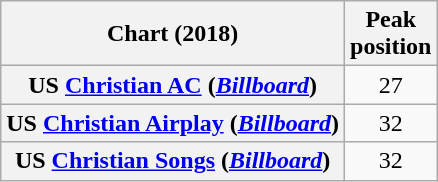<table class="wikitable plainrowheaders" style="text-align:center">
<tr>
<th scope="col">Chart (2018)</th>
<th scope="col">Peak<br>position</th>
</tr>
<tr>
<th scope="row">US <a href='#'>Christian AC</a> (<em><a href='#'>Billboard</a></em>)</th>
<td>27</td>
</tr>
<tr>
<th scope="row">US <a href='#'>Christian Airplay</a> (<em><a href='#'>Billboard</a></em>)</th>
<td>32</td>
</tr>
<tr>
<th scope="row">US <a href='#'>Christian Songs</a> (<em><a href='#'>Billboard</a></em>)</th>
<td>32</td>
</tr>
</table>
